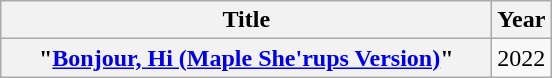<table class="wikitable plainrowheaders" style="text-align:left;">
<tr>
<th scope="col" style="width:20em;">Title</th>
<th scope="col">Year</th>
</tr>
<tr>
<th scope="row">"<a href='#'>Bonjour, Hi (Maple She'rups Version)</a>"<br></th>
<td>2022</td>
</tr>
</table>
